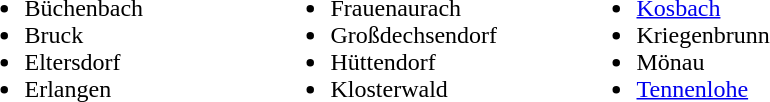<table>
<tr>
<td valign="top" width="200"><br><ul><li>Büchenbach</li><li>Bruck</li><li>Eltersdorf</li><li>Erlangen</li></ul></td>
<td valign="top" width="200"><br><ul><li>Frauenaurach</li><li>Großdechsendorf</li><li>Hüttendorf</li><li>Klosterwald</li></ul></td>
<td valign="top" width="200"><br><ul><li><a href='#'>Kosbach</a></li><li>Kriegenbrunn</li><li>Mönau</li><li><a href='#'>Tennenlohe</a></li></ul></td>
</tr>
</table>
